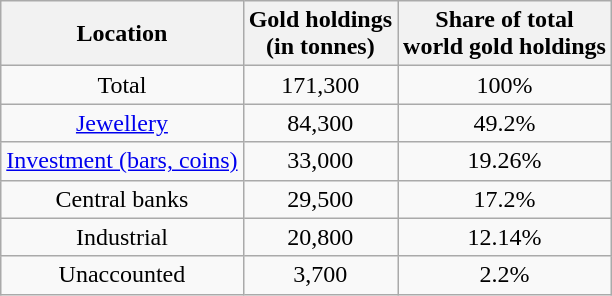<table class="wikitable sortable" style="text-align:center">
<tr>
<th>Location</th>
<th>Gold holdings<br>(in tonnes)</th>
<th>Share of total<br>world gold holdings</th>
</tr>
<tr>
<td>Total</td>
<td>171,300</td>
<td>100%</td>
</tr>
<tr>
<td><a href='#'>Jewellery</a></td>
<td>84,300</td>
<td>49.2%</td>
</tr>
<tr>
<td><a href='#'>Investment (bars, coins)</a></td>
<td>33,000</td>
<td>19.26%</td>
</tr>
<tr>
<td>Central banks</td>
<td>29,500</td>
<td>17.2%</td>
</tr>
<tr>
<td>Industrial</td>
<td>20,800</td>
<td>12.14%</td>
</tr>
<tr>
<td>Unaccounted</td>
<td>3,700</td>
<td>2.2%</td>
</tr>
</table>
